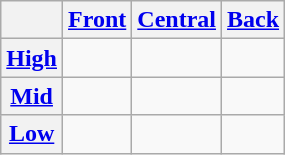<table class="wikitable" style=text-align:center>
<tr>
<th></th>
<th><a href='#'>Front</a></th>
<th><a href='#'>Central</a></th>
<th><a href='#'>Back</a></th>
</tr>
<tr>
<th><a href='#'>High</a></th>
<td></td>
<td></td>
<td></td>
</tr>
<tr>
<th><a href='#'>Mid</a></th>
<td></td>
<td></td>
<td></td>
</tr>
<tr>
<th><a href='#'>Low</a></th>
<td></td>
<td></td>
<td></td>
</tr>
</table>
